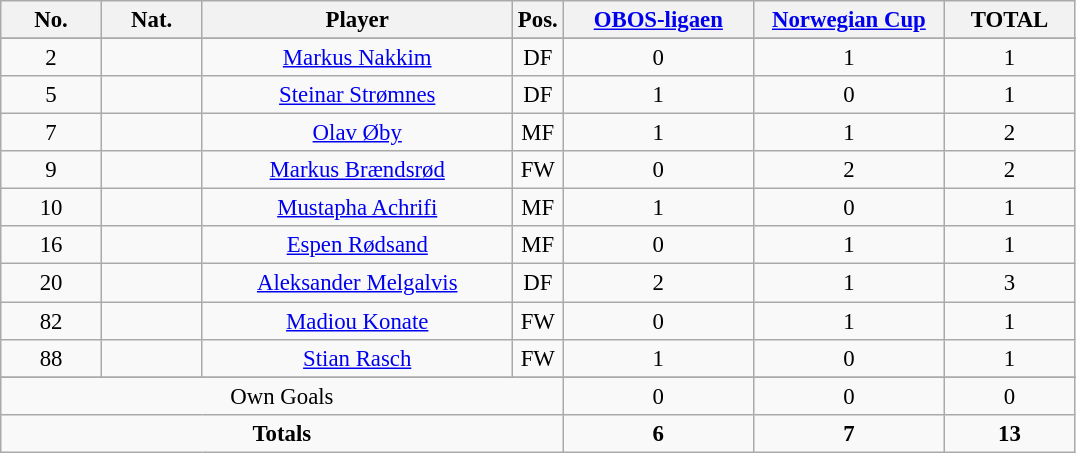<table class="wikitable sortable alternance"  style="font-size:95%; text-align:center;">
<tr>
<th width=60><strong>No.</strong></th>
<th width=60><strong>Nat.</strong></th>
<th width=200><strong>Player</strong></th>
<th width=10><strong>Pos.</strong></th>
<th width=120><a href='#'>OBOS-ligaen</a></th>
<th width=120><a href='#'>Norwegian Cup</a></th>
<th width=80>TOTAL</th>
</tr>
<tr>
</tr>
<tr>
<td>2</td>
<td></td>
<td><a href='#'>Markus Nakkim</a></td>
<td>DF</td>
<td>0</td>
<td>1</td>
<td>1</td>
</tr>
<tr>
<td>5</td>
<td></td>
<td><a href='#'>Steinar Strømnes</a></td>
<td>DF</td>
<td>1</td>
<td>0</td>
<td>1</td>
</tr>
<tr>
<td>7</td>
<td></td>
<td><a href='#'>Olav Øby</a></td>
<td>MF</td>
<td>1</td>
<td>1</td>
<td>2</td>
</tr>
<tr>
<td>9</td>
<td></td>
<td><a href='#'>Markus Brændsrød</a></td>
<td>FW</td>
<td>0</td>
<td>2</td>
<td>2</td>
</tr>
<tr>
<td>10</td>
<td></td>
<td><a href='#'>Mustapha Achrifi</a></td>
<td>MF</td>
<td>1</td>
<td>0</td>
<td>1</td>
</tr>
<tr>
<td>16</td>
<td></td>
<td><a href='#'>Espen Rødsand</a></td>
<td>MF</td>
<td>0</td>
<td>1</td>
<td>1</td>
</tr>
<tr>
<td>20</td>
<td></td>
<td><a href='#'>Aleksander Melgalvis</a></td>
<td>DF</td>
<td>2</td>
<td>1</td>
<td>3</td>
</tr>
<tr>
<td>82</td>
<td></td>
<td><a href='#'>Madiou Konate</a></td>
<td>FW</td>
<td>0</td>
<td>1</td>
<td>1</td>
</tr>
<tr>
<td>88</td>
<td></td>
<td><a href='#'>Stian Rasch</a></td>
<td>FW</td>
<td>1</td>
<td>0</td>
<td>1</td>
</tr>
<tr>
</tr>
<tr>
</tr>
<tr class="sortbottom">
<td colspan="4">Own Goals</td>
<td>0</td>
<td>0</td>
<td>0</td>
</tr>
<tr class="sortbottom">
<td colspan="4"><strong>Totals</strong></td>
<td><strong>6</strong></td>
<td><strong>7</strong></td>
<td><strong>13</strong></td>
</tr>
</table>
